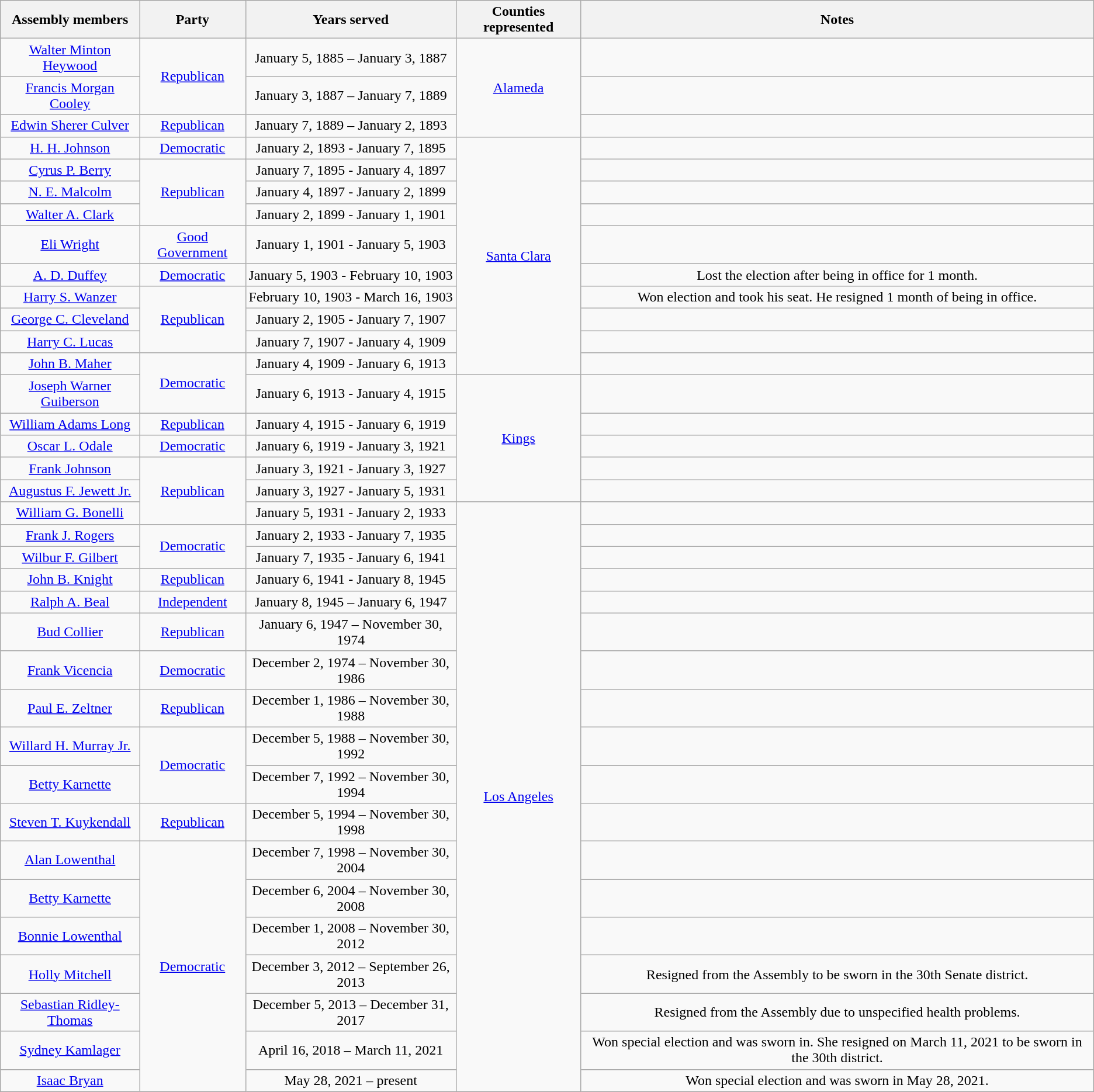<table class=wikitable style="text-align:center">
<tr>
<th>Assembly members</th>
<th>Party</th>
<th>Years served</th>
<th>Counties represented</th>
<th>Notes</th>
</tr>
<tr>
<td><a href='#'>Walter Minton Heywood</a></td>
<td rowspan=2 ><a href='#'>Republican</a></td>
<td>January 5, 1885 – January 3, 1887</td>
<td rowspan=3><a href='#'>Alameda</a></td>
<td></td>
</tr>
<tr>
<td><a href='#'>Francis Morgan Cooley</a></td>
<td>January 3, 1887 – January 7, 1889</td>
<td></td>
</tr>
<tr>
<td><a href='#'>Edwin Sherer Culver</a></td>
<td><a href='#'>Republican</a></td>
<td>January 7, 1889 – January 2, 1893</td>
<td></td>
</tr>
<tr>
<td><a href='#'>H. H. Johnson</a></td>
<td><a href='#'>Democratic</a></td>
<td>January 2, 1893 - January 7, 1895</td>
<td rowspan=10><a href='#'>Santa Clara</a></td>
<td></td>
</tr>
<tr>
<td><a href='#'>Cyrus P. Berry</a></td>
<td rowspan=3 ><a href='#'>Republican</a></td>
<td>January 7, 1895 - January 4, 1897</td>
<td></td>
</tr>
<tr>
<td><a href='#'>N. E. Malcolm</a></td>
<td>January 4, 1897 - January 2, 1899</td>
<td></td>
</tr>
<tr>
<td><a href='#'>Walter A. Clark</a></td>
<td>January 2, 1899 - January 1, 1901</td>
<td></td>
</tr>
<tr>
<td><a href='#'>Eli Wright</a></td>
<td><a href='#'>Good Government</a></td>
<td>January 1, 1901 - January 5, 1903</td>
<td></td>
</tr>
<tr>
<td><a href='#'>A. D. Duffey</a></td>
<td><a href='#'>Democratic</a></td>
<td>January 5, 1903 - February 10, 1903</td>
<td>Lost the election after being in office for 1 month.</td>
</tr>
<tr>
<td><a href='#'>Harry S. Wanzer</a></td>
<td rowspan=3 ><a href='#'>Republican</a></td>
<td>February 10, 1903 - March 16, 1903</td>
<td>Won election and took his seat. He resigned 1 month of being in office.</td>
</tr>
<tr>
<td><a href='#'>George C. Cleveland</a></td>
<td>January 2, 1905 - January 7, 1907</td>
<td></td>
</tr>
<tr>
<td><a href='#'>Harry C. Lucas</a></td>
<td>January 7, 1907 - January 4, 1909</td>
<td></td>
</tr>
<tr>
<td><a href='#'>John B. Maher</a></td>
<td rowspan=2 ><a href='#'>Democratic</a></td>
<td>January 4, 1909 - January 6, 1913</td>
<td></td>
</tr>
<tr>
<td><a href='#'>Joseph Warner Guiberson</a></td>
<td>January 6, 1913 - January 4, 1915</td>
<td rowspan=5><a href='#'>Kings</a></td>
<td></td>
</tr>
<tr>
<td><a href='#'>William Adams Long</a></td>
<td><a href='#'>Republican</a></td>
<td>January 4, 1915 - January 6, 1919</td>
<td></td>
</tr>
<tr>
<td><a href='#'>Oscar L. Odale</a></td>
<td><a href='#'>Democratic</a></td>
<td>January 6, 1919 - January 3, 1921</td>
<td></td>
</tr>
<tr>
<td><a href='#'>Frank Johnson</a></td>
<td rowspan=3 ><a href='#'>Republican</a></td>
<td>January 3, 1921 - January 3, 1927</td>
<td></td>
</tr>
<tr>
<td><a href='#'>Augustus F. Jewett Jr.</a></td>
<td>January 3, 1927 - January 5, 1931</td>
<td></td>
</tr>
<tr>
<td><a href='#'>William G. Bonelli</a></td>
<td>January 5, 1931 - January 2, 1933</td>
<td rowspan=18><a href='#'>Los Angeles</a></td>
<td></td>
</tr>
<tr>
<td><a href='#'>Frank J. Rogers</a></td>
<td rowspan=2 ><a href='#'>Democratic</a></td>
<td>January 2, 1933 - January 7, 1935</td>
<td></td>
</tr>
<tr>
<td><a href='#'>Wilbur F. Gilbert</a></td>
<td>January 7, 1935 - January 6, 1941</td>
<td></td>
</tr>
<tr>
<td><a href='#'>John B. Knight</a></td>
<td><a href='#'>Republican</a></td>
<td>January 6, 1941 - January 8, 1945</td>
<td></td>
</tr>
<tr>
<td><a href='#'>Ralph A. Beal</a></td>
<td><a href='#'>Independent</a></td>
<td>January 8, 1945 – January 6, 1947</td>
<td></td>
</tr>
<tr>
<td><a href='#'>Bud Collier</a></td>
<td><a href='#'>Republican</a></td>
<td>January 6, 1947 – November 30, 1974</td>
<td></td>
</tr>
<tr>
<td><a href='#'>Frank Vicencia</a></td>
<td><a href='#'>Democratic</a></td>
<td>December 2, 1974 – November 30, 1986</td>
<td></td>
</tr>
<tr>
<td><a href='#'>Paul E. Zeltner</a></td>
<td><a href='#'>Republican</a></td>
<td>December 1, 1986 – November 30, 1988</td>
<td></td>
</tr>
<tr>
<td><a href='#'>Willard H. Murray Jr.</a></td>
<td rowspan=2 ><a href='#'>Democratic</a></td>
<td>December 5, 1988 – November 30, 1992</td>
<td></td>
</tr>
<tr>
<td><a href='#'>Betty Karnette</a></td>
<td>December 7, 1992 – November 30, 1994</td>
<td></td>
</tr>
<tr>
<td><a href='#'>Steven T. Kuykendall</a></td>
<td><a href='#'>Republican</a></td>
<td>December 5, 1994 – November 30, 1998</td>
<td></td>
</tr>
<tr>
<td><a href='#'>Alan Lowenthal</a></td>
<td rowspan=7 ><a href='#'>Democratic</a></td>
<td>December 7, 1998 – November 30, 2004</td>
<td></td>
</tr>
<tr>
<td><a href='#'>Betty Karnette</a></td>
<td>December 6, 2004 – November 30, 2008</td>
<td></td>
</tr>
<tr>
<td><a href='#'>Bonnie Lowenthal</a></td>
<td>December 1, 2008 – November 30, 2012</td>
<td></td>
</tr>
<tr>
<td><a href='#'>Holly Mitchell</a></td>
<td>December 3, 2012 – September 26, 2013</td>
<td>Resigned from the Assembly to be sworn in the 30th Senate district.</td>
</tr>
<tr>
<td><a href='#'>Sebastian Ridley-Thomas</a></td>
<td>December 5, 2013 – December 31, 2017</td>
<td>Resigned from the Assembly due to unspecified health problems.</td>
</tr>
<tr>
<td><a href='#'>Sydney Kamlager</a></td>
<td>April 16, 2018 – March 11, 2021</td>
<td>Won special election and was sworn in. She resigned on March 11, 2021 to be sworn in the 30th district.</td>
</tr>
<tr>
<td><a href='#'>Isaac Bryan</a></td>
<td>May 28, 2021 – present</td>
<td>Won special election and was sworn in May 28, 2021.</td>
</tr>
</table>
